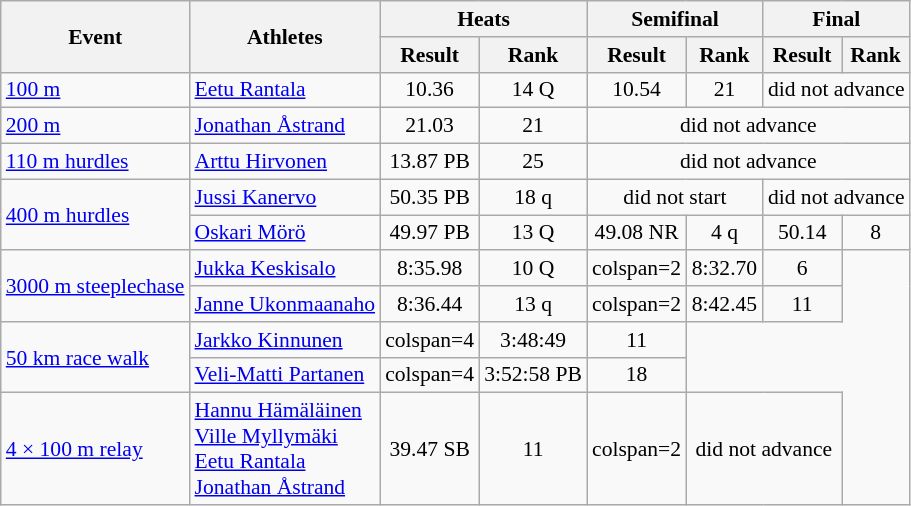<table class="wikitable" border="1" style="font-size:90%">
<tr>
<th rowspan=2>Event</th>
<th rowspan=2>Athletes</th>
<th colspan=2>Heats</th>
<th colspan=2>Semifinal</th>
<th colspan=2>Final</th>
</tr>
<tr>
<th>Result</th>
<th>Rank</th>
<th>Result</th>
<th>Rank</th>
<th>Result</th>
<th>Rank</th>
</tr>
<tr>
<td><a href='#'>100 m</a></td>
<td><a href='#'>Eetu Rantala</a></td>
<td align=center>10.36</td>
<td align=center>14 Q</td>
<td align=center>10.54</td>
<td align=center>21</td>
<td align=center colspan=2>did not advance</td>
</tr>
<tr>
<td><a href='#'>200 m</a></td>
<td><a href='#'>Jonathan Åstrand</a></td>
<td align=center>21.03</td>
<td align=center>21</td>
<td align=center colspan=4>did not advance</td>
</tr>
<tr>
<td><a href='#'>110 m hurdles</a></td>
<td><a href='#'>Arttu Hirvonen</a></td>
<td align=center>13.87 PB</td>
<td align=center>25</td>
<td align=center colspan=4>did not advance</td>
</tr>
<tr>
<td rowspan=2><a href='#'>400 m hurdles</a></td>
<td><a href='#'>Jussi Kanervo</a></td>
<td align=center>50.35 PB</td>
<td align=center>18 q</td>
<td align=center colspan=2>did not start</td>
<td align=center colspan=2>did not advance</td>
</tr>
<tr>
<td><a href='#'>Oskari Mörö</a></td>
<td align=center>49.97 PB</td>
<td align=center>13 Q</td>
<td align=center>49.08 NR</td>
<td align=center>4 q</td>
<td align=center>50.14</td>
<td align=center>8</td>
</tr>
<tr>
<td rowspan=2><a href='#'>3000 m steeplechase</a></td>
<td><a href='#'>Jukka Keskisalo</a></td>
<td align=center>8:35.98</td>
<td align=center>10 Q</td>
<td>colspan=2 </td>
<td align=center>8:32.70</td>
<td align=center>6</td>
</tr>
<tr>
<td><a href='#'>Janne Ukonmaanaho</a></td>
<td align=center>8:36.44</td>
<td align=center>13 q</td>
<td>colspan=2 </td>
<td align=center>8:42.45</td>
<td align=center>11</td>
</tr>
<tr>
<td rowspan=2><a href='#'>50 km race walk</a></td>
<td><a href='#'>Jarkko Kinnunen</a></td>
<td>colspan=4 </td>
<td align=center>3:48:49</td>
<td align=center>11</td>
</tr>
<tr>
<td><a href='#'>Veli-Matti Partanen</a></td>
<td>colspan=4 </td>
<td align=center>3:52:58 PB</td>
<td align=center>18</td>
</tr>
<tr>
<td><a href='#'>4 × 100 m relay</a></td>
<td><a href='#'>Hannu Hämäläinen</a><br><a href='#'>Ville Myllymäki</a><br><a href='#'>Eetu Rantala</a><br><a href='#'>Jonathan Åstrand</a></td>
<td align=center>39.47 SB</td>
<td align=center>11</td>
<td>colspan=2 </td>
<td align=center colspan=2>did not advance</td>
</tr>
</table>
